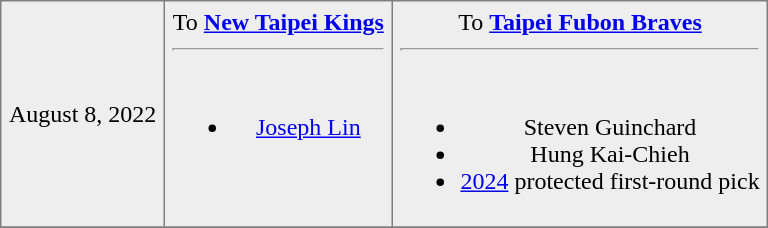<table border=1 style="border-collapse:collapse; text-align: center; bordercolor="#DFDFDF"  cellpadding="5">
<tr style="background:#eee;">
<td>August 8, 2022</td>
<td valign="top">To <strong><a href='#'>New Taipei Kings</a></strong><hr><br><ul><li><a href='#'>Joseph Lin</a></li></ul></td>
<td valign="top">To <strong><a href='#'>Taipei Fubon Braves</a></strong><hr><br><ul><li>Steven Guinchard</li><li>Hung Kai-Chieh</li><li><a href='#'>2024</a> protected first-round pick</li></ul></td>
</tr>
<tr>
</tr>
</table>
